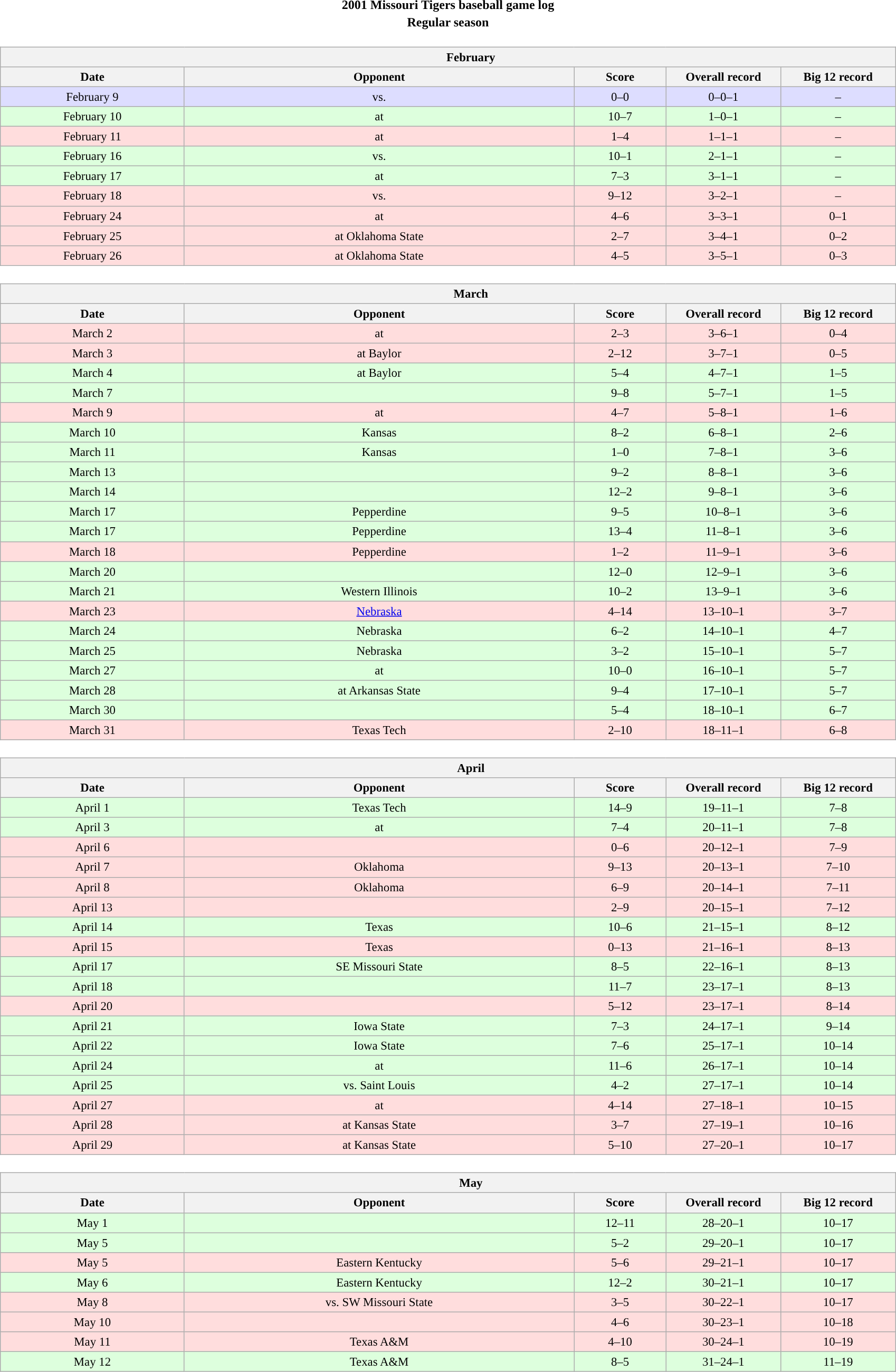<table class="toccolours" width=90% style="clear:both; margin:1.5em auto; text-align:center;">
<tr>
<th colspan=2>2001 Missouri Tigers baseball game log</th>
</tr>
<tr>
<th colspan=2>Regular season</th>
</tr>
<tr valign="top">
<td><br><table class="wikitable collapsible collapsed" style="margin:auto; width:100%; text-align:center; font-size:95%">
<tr>
<th colspan=12 style="padding-left:4em;">February</th>
</tr>
<tr>
<th width="8%">Date</th>
<th width="17%">Opponent</th>
<th width="4%">Score</th>
<th width="5%">Overall record</th>
<th width="5%">Big 12 record</th>
</tr>
<tr bgcolor="ddddff">
<td>February 9</td>
<td>vs. </td>
<td>0–0</td>
<td>0–0–1</td>
<td>–</td>
</tr>
<tr bgcolor="ddffdd">
<td>February 10</td>
<td>at </td>
<td>10–7</td>
<td>1–0–1</td>
<td>–</td>
</tr>
<tr bgcolor="ffdddd">
<td>February 11</td>
<td>at </td>
<td>1–4</td>
<td>1–1–1</td>
<td>–</td>
</tr>
<tr bgcolor="ddffdd">
<td>February 16</td>
<td>vs. </td>
<td>10–1</td>
<td>2–1–1</td>
<td>–</td>
</tr>
<tr bgcolor="ddffdd">
<td>February 17</td>
<td>at </td>
<td>7–3</td>
<td>3–1–1</td>
<td>–</td>
</tr>
<tr bgcolor="ffdddd">
<td>February 18</td>
<td>vs. </td>
<td>9–12</td>
<td>3–2–1</td>
<td>–</td>
</tr>
<tr bgcolor="ffdddd">
<td>February 24</td>
<td>at </td>
<td>4–6</td>
<td>3–3–1</td>
<td>0–1</td>
</tr>
<tr bgcolor="ffdddd">
<td>February 25</td>
<td>at Oklahoma State</td>
<td>2–7</td>
<td>3–4–1</td>
<td>0–2</td>
</tr>
<tr bgcolor="ffdddd">
<td>February 26</td>
<td>at Oklahoma State</td>
<td>4–5</td>
<td>3–5–1</td>
<td>0–3</td>
</tr>
</table>
</td>
</tr>
<tr>
<td><br><table class="wikitable collapsible collapsed" style="margin:auto; width:100%; text-align:center; font-size:95%">
<tr>
<th colspan=12 style="padding-left:4em;">March</th>
</tr>
<tr>
<th width="8%">Date</th>
<th width="17%">Opponent</th>
<th width="4%">Score</th>
<th width="5%">Overall record</th>
<th width="5%">Big 12 record</th>
</tr>
<tr bgcolor="ffdddd">
<td>March 2</td>
<td>at </td>
<td>2–3</td>
<td>3–6–1</td>
<td>0–4</td>
</tr>
<tr bgcolor="ffdddd">
<td>March 3</td>
<td>at Baylor</td>
<td>2–12</td>
<td>3–7–1</td>
<td>0–5</td>
</tr>
<tr bgcolor="ddffdd">
<td>March 4</td>
<td>at Baylor</td>
<td>5–4</td>
<td>4–7–1</td>
<td>1–5</td>
</tr>
<tr bgcolor="ddffdd">
<td>March 7</td>
<td></td>
<td>9–8</td>
<td>5–7–1</td>
<td>1–5</td>
</tr>
<tr bgcolor="ffdddd">
<td>March 9</td>
<td>at </td>
<td>4–7</td>
<td>5–8–1</td>
<td>1–6</td>
</tr>
<tr bgcolor="ddffdd">
<td>March 10</td>
<td>Kansas</td>
<td>8–2</td>
<td>6–8–1</td>
<td>2–6</td>
</tr>
<tr bgcolor="ddffdd">
<td>March 11</td>
<td>Kansas</td>
<td>1–0</td>
<td>7–8–1</td>
<td>3–6</td>
</tr>
<tr bgcolor="ddffdd">
<td>March 13</td>
<td></td>
<td>9–2</td>
<td>8–8–1</td>
<td>3–6</td>
</tr>
<tr bgcolor="ddffdd">
<td>March 14</td>
<td></td>
<td>12–2</td>
<td>9–8–1</td>
<td>3–6</td>
</tr>
<tr bgcolor="ddffdd">
<td>March 17</td>
<td>Pepperdine</td>
<td>9–5</td>
<td>10–8–1</td>
<td>3–6</td>
</tr>
<tr bgcolor="ddffdd">
<td>March 17</td>
<td>Pepperdine</td>
<td>13–4</td>
<td>11–8–1</td>
<td>3–6</td>
</tr>
<tr bgcolor="ffdddd">
<td>March 18</td>
<td>Pepperdine</td>
<td>1–2</td>
<td>11–9–1</td>
<td>3–6</td>
</tr>
<tr bgcolor="ddffdd">
<td>March 20</td>
<td></td>
<td>12–0</td>
<td>12–9–1</td>
<td>3–6</td>
</tr>
<tr bgcolor="ddffdd">
<td>March 21</td>
<td>Western Illinois</td>
<td>10–2</td>
<td>13–9–1</td>
<td>3–6</td>
</tr>
<tr bgcolor="ffdddd">
<td>March 23</td>
<td><a href='#'>Nebraska</a></td>
<td>4–14</td>
<td>13–10–1</td>
<td>3–7</td>
</tr>
<tr bgcolor="ddffdd">
<td>March 24</td>
<td>Nebraska</td>
<td>6–2</td>
<td>14–10–1</td>
<td>4–7</td>
</tr>
<tr bgcolor="ddffdd">
<td>March 25</td>
<td>Nebraska</td>
<td>3–2</td>
<td>15–10–1</td>
<td>5–7</td>
</tr>
<tr bgcolor="ddffdd">
<td>March 27</td>
<td>at </td>
<td>10–0</td>
<td>16–10–1</td>
<td>5–7</td>
</tr>
<tr bgcolor="ddffdd">
<td>March 28</td>
<td>at Arkansas State</td>
<td>9–4</td>
<td>17–10–1</td>
<td>5–7</td>
</tr>
<tr bgcolor="ddffdd">
<td>March 30</td>
<td></td>
<td>5–4</td>
<td>18–10–1</td>
<td>6–7</td>
</tr>
<tr bgcolor="ffdddd">
<td>March 31</td>
<td>Texas Tech</td>
<td>2–10</td>
<td>18–11–1</td>
<td>6–8</td>
</tr>
</table>
</td>
</tr>
<tr>
<td><br><table class="wikitable collapsible collapsed" style="margin:auto; width:100%; text-align:center; font-size:95%">
<tr>
<th colspan=12 style="padding-left:4em;">April</th>
</tr>
<tr>
<th width="8%">Date</th>
<th width="17%">Opponent</th>
<th width="4%">Score</th>
<th width="5%">Overall record</th>
<th width="5%">Big 12 record</th>
</tr>
<tr bgcolor="ddffdd">
<td>April 1</td>
<td>Texas Tech</td>
<td>14–9</td>
<td>19–11–1</td>
<td>7–8</td>
</tr>
<tr bgcolor="ddffdd">
<td>April 3</td>
<td>at </td>
<td>7–4</td>
<td>20–11–1</td>
<td>7–8</td>
</tr>
<tr bgcolor="ffdddd">
<td>April 6</td>
<td></td>
<td>0–6</td>
<td>20–12–1</td>
<td>7–9</td>
</tr>
<tr bgcolor="ffdddd">
<td>April 7</td>
<td>Oklahoma</td>
<td>9–13</td>
<td>20–13–1</td>
<td>7–10</td>
</tr>
<tr bgcolor="ffdddd">
<td>April 8</td>
<td>Oklahoma</td>
<td>6–9</td>
<td>20–14–1</td>
<td>7–11</td>
</tr>
<tr bgcolor="ffdddd">
<td>April 13</td>
<td></td>
<td>2–9</td>
<td>20–15–1</td>
<td>7–12</td>
</tr>
<tr bgcolor="ddffdd">
<td>April 14</td>
<td>Texas</td>
<td>10–6</td>
<td>21–15–1</td>
<td>8–12</td>
</tr>
<tr bgcolor="ffdddd">
<td>April 15</td>
<td>Texas</td>
<td>0–13</td>
<td>21–16–1</td>
<td>8–13</td>
</tr>
<tr bgcolor="ddffdd">
<td>April 17</td>
<td>SE Missouri State</td>
<td>8–5</td>
<td>22–16–1</td>
<td>8–13</td>
</tr>
<tr bgcolor="ddffdd">
<td>April 18</td>
<td></td>
<td>11–7</td>
<td>23–17–1</td>
<td>8–13</td>
</tr>
<tr bgcolor="ffdddd">
<td>April 20</td>
<td></td>
<td>5–12</td>
<td>23–17–1</td>
<td>8–14</td>
</tr>
<tr bgcolor="ddffdd">
<td>April 21</td>
<td>Iowa State</td>
<td>7–3</td>
<td>24–17–1</td>
<td>9–14</td>
</tr>
<tr bgcolor="ddffdd">
<td>April 22</td>
<td>Iowa State</td>
<td>7–6</td>
<td>25–17–1</td>
<td>10–14</td>
</tr>
<tr bgcolor="ddffdd">
<td>April 24</td>
<td>at </td>
<td>11–6</td>
<td>26–17–1</td>
<td>10–14</td>
</tr>
<tr bgcolor="ddffdd">
<td>April 25</td>
<td>vs. Saint Louis</td>
<td>4–2</td>
<td>27–17–1</td>
<td>10–14</td>
</tr>
<tr bgcolor="ffdddd">
<td>April 27</td>
<td>at </td>
<td>4–14</td>
<td>27–18–1</td>
<td>10–15</td>
</tr>
<tr bgcolor="ffdddd">
<td>April 28</td>
<td>at Kansas State</td>
<td>3–7</td>
<td>27–19–1</td>
<td>10–16</td>
</tr>
<tr bgcolor="ffdddd">
<td>April 29</td>
<td>at Kansas State</td>
<td>5–10</td>
<td>27–20–1</td>
<td>10–17</td>
</tr>
</table>
</td>
</tr>
<tr>
<td><br><table class="wikitable collapsible collapsed" style="margin:auto; width:100%; text-align:center; font-size:95%">
<tr>
<th colspan=12 style="padding-left:4em;">May</th>
</tr>
<tr>
<th width="8%">Date</th>
<th width="17%">Opponent</th>
<th width="4%">Score</th>
<th width="5%">Overall record</th>
<th width="5%">Big 12 record</th>
</tr>
<tr bgcolor="ddffdd">
<td>May 1</td>
<td></td>
<td>12–11</td>
<td>28–20–1</td>
<td>10–17</td>
</tr>
<tr bgcolor="ddffdd">
<td>May 5</td>
<td></td>
<td>5–2</td>
<td>29–20–1</td>
<td>10–17</td>
</tr>
<tr bgcolor="ffdddd">
<td>May 5</td>
<td>Eastern Kentucky</td>
<td>5–6</td>
<td>29–21–1</td>
<td>10–17</td>
</tr>
<tr bgcolor="ddffdd">
<td>May 6</td>
<td>Eastern Kentucky</td>
<td>12–2</td>
<td>30–21–1</td>
<td>10–17</td>
</tr>
<tr bgcolor="ffdddd">
<td>May 8</td>
<td>vs. SW Missouri State</td>
<td>3–5</td>
<td>30–22–1</td>
<td>10–17</td>
</tr>
<tr bgcolor="ffdddd">
<td>May 10</td>
<td></td>
<td>4–6</td>
<td>30–23–1</td>
<td>10–18</td>
</tr>
<tr bgcolor="ffdddd">
<td>May 11</td>
<td>Texas A&M</td>
<td>4–10</td>
<td>30–24–1</td>
<td>10–19</td>
</tr>
<tr bgcolor="ddffdd">
<td>May 12</td>
<td>Texas A&M</td>
<td>8–5</td>
<td>31–24–1</td>
<td>11–19</td>
</tr>
</table>
</td>
</tr>
</table>
